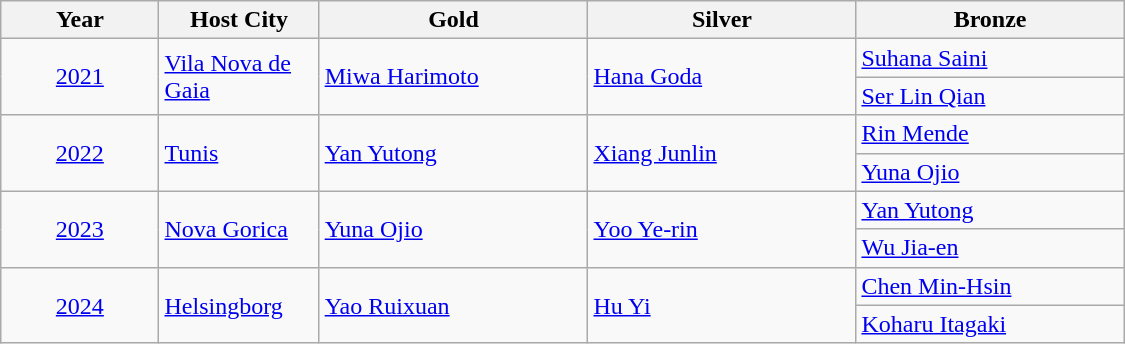<table class="wikitable" style="text-align: left; width: 750px;">
<tr>
<th width="100">Year</th>
<th width="100">Host City</th>
<th width="175">Gold</th>
<th width="175">Silver</th>
<th width="175">Bronze</th>
</tr>
<tr>
<td rowspan="2" style="text-align: center;"><a href='#'>2021</a></td>
<td rowspan="2"><a href='#'>Vila Nova de Gaia</a></td>
<td rowspan="2"> <a href='#'>Miwa Harimoto</a></td>
<td rowspan="2"> <a href='#'>Hana Goda</a></td>
<td> <a href='#'>Suhana Saini</a></td>
</tr>
<tr>
<td> <a href='#'>Ser Lin Qian</a></td>
</tr>
<tr>
<td rowspan="2" style="text-align: center;"><a href='#'>2022</a></td>
<td rowspan="2"><a href='#'>Tunis</a></td>
<td rowspan="2"> <a href='#'>Yan Yutong</a></td>
<td rowspan="2"> <a href='#'>Xiang Junlin</a></td>
<td> <a href='#'>Rin Mende</a></td>
</tr>
<tr>
<td> <a href='#'>Yuna Ojio</a></td>
</tr>
<tr>
<td rowspan="2" style="text-align: center;"><a href='#'>2023</a></td>
<td rowspan="2"><a href='#'>Nova Gorica</a></td>
<td rowspan=2> <a href='#'>Yuna Ojio</a></td>
<td rowspan=2> <a href='#'>Yoo Ye-rin</a></td>
<td> <a href='#'>Yan Yutong</a></td>
</tr>
<tr>
<td> <a href='#'>Wu Jia-en</a></td>
</tr>
<tr>
<td rowspan=2 style="text-align: center;"><a href='#'>2024</a></td>
<td rowspan=2><a href='#'>Helsingborg</a></td>
<td rowspan=2> <a href='#'>Yao Ruixuan</a></td>
<td rowspan=2> <a href='#'>Hu Yi</a></td>
<td> <a href='#'>Chen Min-Hsin</a></td>
</tr>
<tr>
<td> <a href='#'>Koharu Itagaki</a></td>
</tr>
</table>
